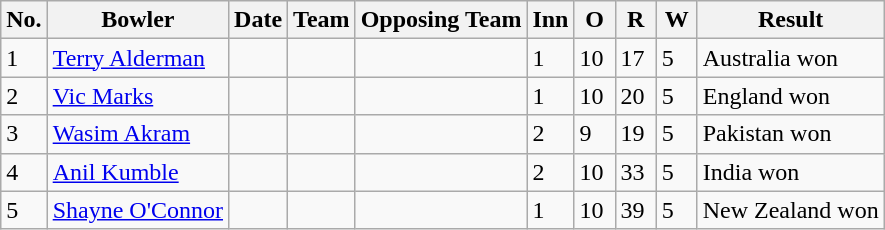<table class="wikitable sortable">
<tr>
<th>No.</th>
<th>Bowler</th>
<th>Date</th>
<th>Team</th>
<th>Opposing Team</th>
<th scope="col" style="width:20px;">Inn</th>
<th scope="col" style="width:20px;">O</th>
<th scope="col" style="width:20px;">R</th>
<th scope="col" style="width:20px;">W</th>
<th>Result</th>
</tr>
<tr>
<td>1</td>
<td><a href='#'>Terry Alderman</a></td>
<td></td>
<td></td>
<td></td>
<td>1</td>
<td>10</td>
<td>17</td>
<td>5</td>
<td>Australia won</td>
</tr>
<tr>
<td>2</td>
<td><a href='#'>Vic Marks</a></td>
<td></td>
<td></td>
<td></td>
<td>1</td>
<td>10</td>
<td>20</td>
<td>5</td>
<td>England won</td>
</tr>
<tr>
<td>3</td>
<td><a href='#'>Wasim Akram</a></td>
<td></td>
<td></td>
<td></td>
<td>2</td>
<td>9</td>
<td>19</td>
<td>5</td>
<td>Pakistan won</td>
</tr>
<tr>
<td>4</td>
<td><a href='#'>Anil Kumble</a></td>
<td></td>
<td></td>
<td></td>
<td>2</td>
<td>10</td>
<td>33</td>
<td>5</td>
<td>India won</td>
</tr>
<tr>
<td>5</td>
<td><a href='#'>Shayne O'Connor</a></td>
<td></td>
<td></td>
<td></td>
<td>1</td>
<td>10</td>
<td>39</td>
<td>5</td>
<td>New Zealand won</td>
</tr>
</table>
